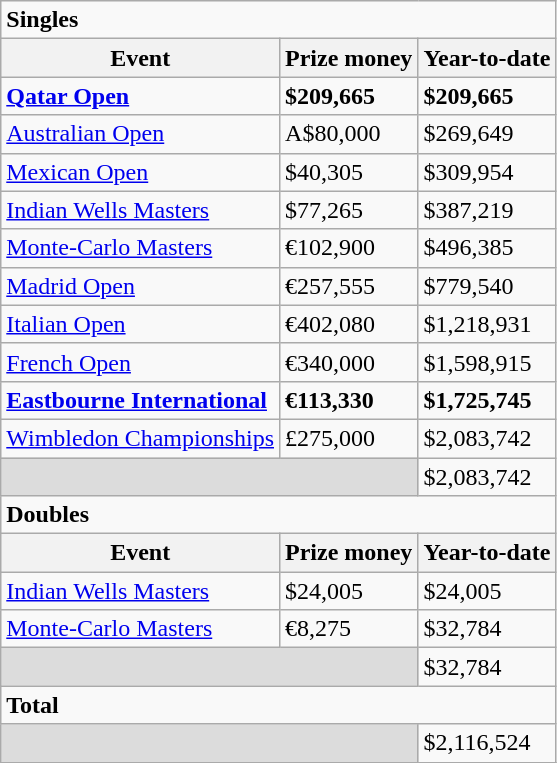<table class="wikitable sortable">
<tr>
<td colspan=3><strong>Singles</strong></td>
</tr>
<tr>
<th>Event</th>
<th>Prize money</th>
<th>Year-to-date</th>
</tr>
<tr>
<td><strong><a href='#'>Qatar Open</a></strong></td>
<td><strong>$209,665</strong></td>
<td><strong>$209,665</strong></td>
</tr>
<tr>
<td><a href='#'>Australian Open</a></td>
<td>A$80,000</td>
<td>$269,649</td>
</tr>
<tr>
<td><a href='#'>Mexican Open</a></td>
<td>$40,305</td>
<td>$309,954</td>
</tr>
<tr>
<td><a href='#'>Indian Wells Masters</a></td>
<td>$77,265</td>
<td>$387,219</td>
</tr>
<tr>
<td><a href='#'>Monte-Carlo Masters</a></td>
<td>€102,900</td>
<td>$496,385</td>
</tr>
<tr>
<td><a href='#'>Madrid Open</a></td>
<td>€257,555</td>
<td>$779,540</td>
</tr>
<tr>
<td><a href='#'>Italian Open</a></td>
<td>€402,080</td>
<td>$1,218,931</td>
</tr>
<tr>
<td><a href='#'>French Open</a></td>
<td>€340,000</td>
<td>$1,598,915</td>
</tr>
<tr>
<td><strong><a href='#'>Eastbourne International</a></strong></td>
<td><strong>€113,330</strong></td>
<td><strong>$1,725,745</strong></td>
</tr>
<tr>
<td><a href='#'>Wimbledon Championships</a></td>
<td>£275,000</td>
<td>$2,083,742</td>
</tr>
<tr class="sortbottom">
<td colspan=2 bgcolor=#DCDCDC></td>
<td>$2,083,742</td>
</tr>
<tr>
<td colspan=3><strong>Doubles</strong></td>
</tr>
<tr>
<th>Event</th>
<th>Prize money</th>
<th>Year-to-date</th>
</tr>
<tr>
<td><a href='#'>Indian Wells Masters</a></td>
<td>$24,005</td>
<td>$24,005</td>
</tr>
<tr>
<td><a href='#'>Monte-Carlo Masters</a></td>
<td>€8,275</td>
<td>$32,784</td>
</tr>
<tr class="sortbottom">
<td colspan=2 bgcolor=#DCDCDC></td>
<td>$32,784</td>
</tr>
<tr>
<td colspan=3><strong>Total</strong></td>
</tr>
<tr class="sortbottom">
<td colspan=2 bgcolor=#DCDCDC></td>
<td>$2,116,524</td>
</tr>
<tr>
</tr>
</table>
